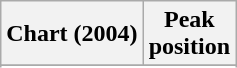<table class="wikitable sortable plainrowheaders">
<tr>
<th>Chart (2004)</th>
<th>Peak<br>position</th>
</tr>
<tr>
</tr>
<tr>
</tr>
</table>
